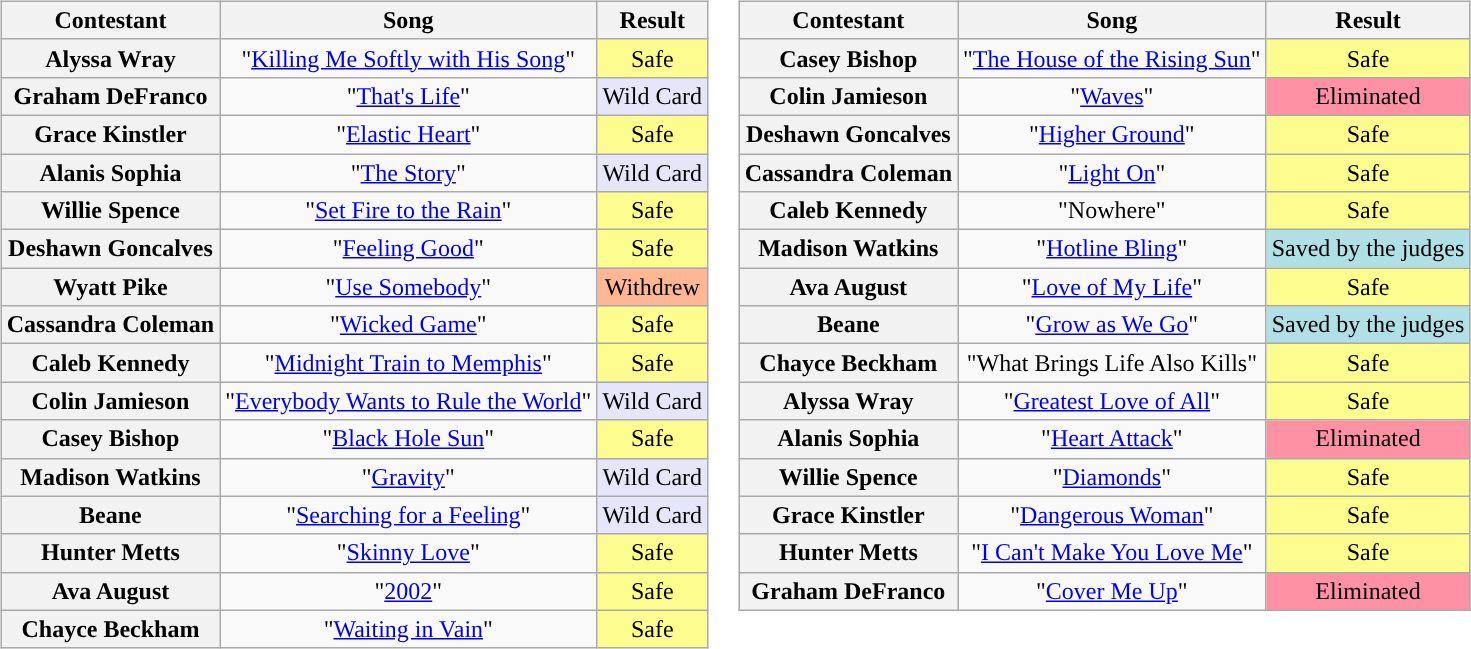<table>
<tr>
<td valign="top"><br><table class="wikitable" style="text-align:center; white-space: nowrap;">
<tr>
<th scope="col">Contestant</th>
<th scope="col">Song</th>
<th scope="col">Result</th>
</tr>
<tr>
<th scope="row">Alyssa Wray</th>
<td>"<a href='#'>Killing Me Softly with His Song</a>"</td>
<td style="background:#FDFC8F;">Safe</td>
</tr>
<tr>
<th scope="row">Graham DeFranco</th>
<td>"<a href='#'>That's Life</a>"</td>
<td style="background:#E6E6FA;">Wild Card</td>
</tr>
<tr>
<th scope="row">Grace Kinstler</th>
<td>"<a href='#'>Elastic Heart</a>"</td>
<td style="background:#FDFC8F;">Safe</td>
</tr>
<tr>
<th>Alanis Sophia</th>
<td>"<a href='#'>The Story</a>"</td>
<td style="background:#E6E6FA;">Wild Card</td>
</tr>
<tr>
<th scope="row">Willie Spence</th>
<td>"<a href='#'>Set Fire to the Rain</a>"</td>
<td style="background:#FDFC8F;">Safe</td>
</tr>
<tr>
<th scope="row">Deshawn Goncalves</th>
<td>"<a href='#'>Feeling Good</a>"</td>
<td style="background:#FDFC8F;">Safe</td>
</tr>
<tr>
<th scope="row">Wyatt Pike</th>
<td>"<a href='#'>Use Somebody</a>"</td>
<td style="background:#FFB694;">Withdrew</td>
</tr>
<tr>
<th scope="row">Cassandra Coleman</th>
<td>"<a href='#'>Wicked Game</a>"</td>
<td style="background:#FDFC8F;">Safe</td>
</tr>
<tr>
<th scope="row">Caleb Kennedy</th>
<td>"<a href='#'>Midnight Train to Memphis</a>"</td>
<td style="background:#FDFC8F;">Safe</td>
</tr>
<tr>
<th scope="row">Colin Jamieson</th>
<td>"<a href='#'>Everybody Wants to Rule the World</a>"</td>
<td style="background:#E6E6FA;">Wild Card</td>
</tr>
<tr>
<th scope="row">Casey Bishop</th>
<td>"<a href='#'>Black Hole Sun</a>"</td>
<td style="background:#FDFC8F;">Safe</td>
</tr>
<tr>
<th scope="row">Madison Watkins</th>
<td>"<a href='#'>Gravity</a>"</td>
<td style="background:#E6E6FA;">Wild Card</td>
</tr>
<tr>
<th scope="row">Beane</th>
<td>"<a href='#'>Searching for a Feeling</a>"</td>
<td style="background:#E6E6FA;">Wild Card</td>
</tr>
<tr>
<th scope="row">Hunter Metts</th>
<td>"<a href='#'>Skinny Love</a>"</td>
<td style="background:#FDFC8F;">Safe</td>
</tr>
<tr>
<th scope="row">Ava August</th>
<td>"<a href='#'>2002</a>"</td>
<td style="background:#FDFC8F;">Safe</td>
</tr>
<tr>
<th scope="row">Chayce Beckham</th>
<td>"<a href='#'>Waiting in Vain</a>"</td>
<td style="background:#FDFC8F;">Safe</td>
</tr>
</table>
</td>
<td valign="top"><br><table class="wikitable" style="text-align:center; white-space: nowrap;">
<tr>
<th scope="col">Contestant</th>
<th scope="col">Song</th>
<th scope="col">Result</th>
</tr>
<tr>
<th scope="row">Casey Bishop</th>
<td>"<a href='#'>The House of the Rising Sun</a>"</td>
<td style="background:#FDFC8F;">Safe</td>
</tr>
<tr>
<th scope="row">Colin Jamieson</th>
<td>"<a href='#'>Waves</a>"</td>
<td style="background:#FF91A4;">Eliminated</td>
</tr>
<tr>
<th scope="row">Deshawn Goncalves</th>
<td>"<a href='#'>Higher Ground</a>"</td>
<td style="background:#FDFC8F;">Safe</td>
</tr>
<tr>
<th scope="row">Cassandra Coleman</th>
<td>"<a href='#'>Light On</a>"</td>
<td style="background:#FDFC8F;">Safe</td>
</tr>
<tr>
<th scope="row">Caleb Kennedy</th>
<td>"Nowhere"</td>
<td style="background:#FDFC8F;">Safe</td>
</tr>
<tr>
<th scope="row">Madison Watkins</th>
<td>"<a href='#'>Hotline Bling</a>"</td>
<td style="background:#B0E0E6;">Saved by the judges</td>
</tr>
<tr>
<th scope="row">Ava August</th>
<td>"<a href='#'>Love of My Life</a>"</td>
<td style="background:#FDFC8F;">Safe</td>
</tr>
<tr>
<th scope="row">Beane</th>
<td>"<a href='#'>Grow as We Go</a>"</td>
<td style="background:#B0E0E6;">Saved by the judges</td>
</tr>
<tr>
<th scope="row">Chayce Beckham</th>
<td>"What Brings Life Also Kills"</td>
<td style="background:#FDFC8F;">Safe</td>
</tr>
<tr>
<th scope="row">Alyssa Wray</th>
<td>"<a href='#'>Greatest Love of All</a>"</td>
<td style="background:#FDFC8F;">Safe</td>
</tr>
<tr>
<th scope="row">Alanis Sophia</th>
<td>"<a href='#'>Heart Attack</a>"</td>
<td style="background:#FF91A4;">Eliminated</td>
</tr>
<tr>
<th scope="row">Willie Spence</th>
<td>"<a href='#'>Diamonds</a>"</td>
<td style="background:#FDFC8F;">Safe</td>
</tr>
<tr>
<th scope="row">Grace Kinstler</th>
<td>"<a href='#'>Dangerous Woman</a>"</td>
<td style="background:#FDFC8F;">Safe</td>
</tr>
<tr>
<th scope="row">Hunter Metts</th>
<td>"<a href='#'>I Can't Make You Love Me</a>"</td>
<td style="background:#FDFC8F;">Safe</td>
</tr>
<tr>
<th scope="row">Graham DeFranco</th>
<td>"<a href='#'>Cover Me Up</a>"</td>
<td style="background:#FF91A4;">Eliminated</td>
</tr>
</table>
</td>
</tr>
</table>
